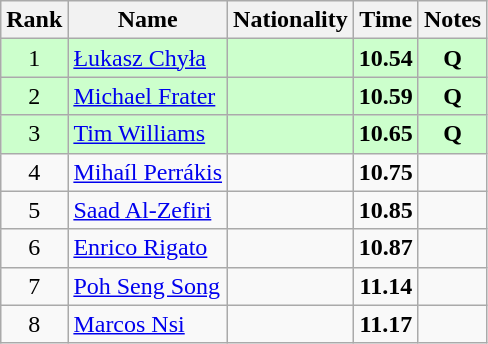<table class="wikitable sortable" style="text-align:center">
<tr>
<th>Rank</th>
<th>Name</th>
<th>Nationality</th>
<th>Time</th>
<th>Notes</th>
</tr>
<tr bgcolor=ccffcc>
<td>1</td>
<td align=left><a href='#'>Łukasz Chyła</a></td>
<td align=left></td>
<td><strong>10.54</strong></td>
<td><strong>Q</strong></td>
</tr>
<tr bgcolor=ccffcc>
<td>2</td>
<td align=left><a href='#'>Michael Frater</a></td>
<td align=left></td>
<td><strong>10.59</strong></td>
<td><strong>Q</strong></td>
</tr>
<tr bgcolor=ccffcc>
<td>3</td>
<td align=left><a href='#'>Tim Williams</a></td>
<td align=left></td>
<td><strong>10.65</strong></td>
<td><strong>Q</strong></td>
</tr>
<tr>
<td>4</td>
<td align=left><a href='#'>Mihaíl Perrákis</a></td>
<td align=left></td>
<td><strong>10.75</strong></td>
<td></td>
</tr>
<tr>
<td>5</td>
<td align=left><a href='#'>Saad Al-Zefiri</a></td>
<td align=left></td>
<td><strong>10.85</strong></td>
<td></td>
</tr>
<tr>
<td>6</td>
<td align=left><a href='#'>Enrico Rigato</a></td>
<td align=left></td>
<td><strong>10.87</strong></td>
<td></td>
</tr>
<tr>
<td>7</td>
<td align=left><a href='#'>Poh Seng Song</a></td>
<td align=left></td>
<td><strong>11.14</strong></td>
<td></td>
</tr>
<tr>
<td>8</td>
<td align=left><a href='#'>Marcos Nsi</a></td>
<td align=left></td>
<td><strong>11.17</strong></td>
<td></td>
</tr>
</table>
